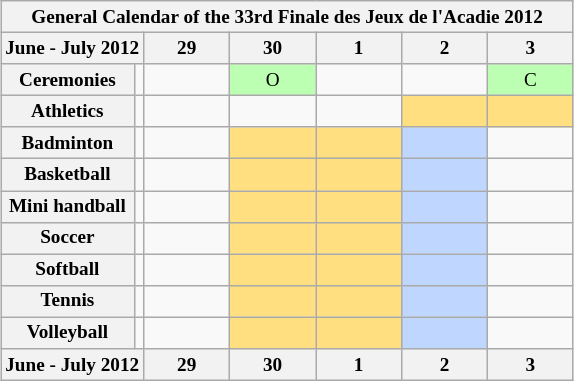<table class="wikitable" style="margin:0.5em auto;font-size:80%;text-align:center">
<tr>
<th colspan="15" style="font-size:100%">General Calendar of the 33rd Finale des Jeux de l'Acadie 2012</th>
</tr>
<tr>
<th colspan="3">June - July 2012</th>
<th style="width:4em">29</th>
<th style="width:4em">30</th>
<th style="width:4em">1</th>
<th style="width:4em">2</th>
<th style="width:4em">3</th>
</tr>
<tr>
<th colspan="2" align="left">Ceremonies</th>
<td></td>
<td></td>
<td bgcolor=#BDFFB2>O</td>
<td></td>
<td></td>
<td bgcolor=#BDFFB2>C</td>
</tr>
<tr>
<th colspan="2" align="left">Athletics</th>
<td></td>
<td></td>
<td></td>
<td></td>
<td bgcolor=#FFDF80></td>
<td bgcolor=#FFDF80></td>
</tr>
<tr>
<th colspan="2" align="left">Badminton</th>
<td></td>
<td></td>
<td bgcolor=#FFDF80></td>
<td bgcolor=#FFDF80></td>
<td bgcolor=#BFD7FF></td>
<td></td>
</tr>
<tr>
<th colspan="2" align="left">Basketball</th>
<td></td>
<td></td>
<td bgcolor=#FFDF80></td>
<td bgcolor=#FFDF80></td>
<td bgcolor=#BFD7FF></td>
<td></td>
</tr>
<tr>
<th colspan="2" align="left">Mini handball</th>
<td></td>
<td></td>
<td bgcolor=#FFDF80></td>
<td bgcolor=#FFDF80></td>
<td bgcolor=#BFD7FF></td>
<td></td>
</tr>
<tr>
<th colspan="2" align="left">Soccer</th>
<td></td>
<td></td>
<td bgcolor=#FFDF80></td>
<td bgcolor=#FFDF80></td>
<td bgcolor=#BFD7FF></td>
<td></td>
</tr>
<tr>
<th colspan="2" align="left">Softball</th>
<td></td>
<td></td>
<td bgcolor=#FFDF80></td>
<td bgcolor=#FFDF80></td>
<td bgcolor=#BFD7FF></td>
<td></td>
</tr>
<tr>
<th colspan="2" align="left">Tennis</th>
<td></td>
<td></td>
<td bgcolor=#FFDF80></td>
<td bgcolor=#FFDF80></td>
<td bgcolor=#BFD7FF></td>
<td></td>
</tr>
<tr>
<th colspan="2">Volleyball</th>
<td></td>
<td></td>
<td bgcolor=#FFDF80></td>
<td bgcolor=#FFDF80></td>
<td bgcolor=#BFD7FF></td>
<td></td>
</tr>
<tr>
<th colspan="3">June - July 2012</th>
<th>29</th>
<th>30</th>
<th>1</th>
<th>2</th>
<th>3</th>
</tr>
</table>
